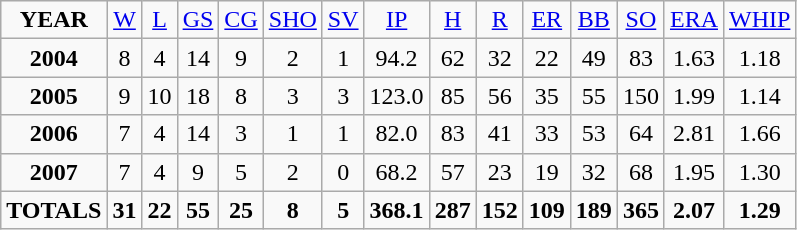<table class="wikitable">
<tr align=center>
<td><strong>YEAR</strong></td>
<td><a href='#'>W</a></td>
<td><a href='#'>L</a></td>
<td><a href='#'>GS</a></td>
<td><a href='#'>CG</a></td>
<td><a href='#'>SHO</a></td>
<td><a href='#'>SV</a></td>
<td><a href='#'>IP</a></td>
<td><a href='#'>H</a></td>
<td><a href='#'>R</a></td>
<td><a href='#'>ER</a></td>
<td><a href='#'>BB</a></td>
<td><a href='#'>SO</a></td>
<td><a href='#'>ERA</a></td>
<td><a href='#'>WHIP</a></td>
</tr>
<tr align=center>
<td><strong>2004</strong></td>
<td>8</td>
<td>4</td>
<td>14</td>
<td>9</td>
<td>2</td>
<td>1</td>
<td>94.2</td>
<td>62</td>
<td>32</td>
<td>22</td>
<td>49</td>
<td>83</td>
<td>1.63</td>
<td>1.18</td>
</tr>
<tr align=center>
<td><strong>2005</strong></td>
<td>9</td>
<td>10</td>
<td>18</td>
<td>8</td>
<td>3</td>
<td>3</td>
<td>123.0</td>
<td>85</td>
<td>56</td>
<td>35</td>
<td>55</td>
<td>150</td>
<td>1.99</td>
<td>1.14</td>
</tr>
<tr align=center>
<td><strong>2006</strong></td>
<td>7</td>
<td>4</td>
<td>14</td>
<td>3</td>
<td>1</td>
<td>1</td>
<td>82.0</td>
<td>83</td>
<td>41</td>
<td>33</td>
<td>53</td>
<td>64</td>
<td>2.81</td>
<td>1.66</td>
</tr>
<tr align=center>
<td><strong>2007</strong></td>
<td>7</td>
<td>4</td>
<td>9</td>
<td>5</td>
<td>2</td>
<td>0</td>
<td>68.2</td>
<td>57</td>
<td>23</td>
<td>19</td>
<td>32</td>
<td>68</td>
<td>1.95</td>
<td>1.30</td>
</tr>
<tr align=center>
<td><strong>TOTALS</strong></td>
<td><strong>31</strong></td>
<td><strong>22</strong></td>
<td><strong>55</strong></td>
<td><strong>25</strong></td>
<td><strong>8</strong></td>
<td><strong>5</strong></td>
<td><strong>368.1</strong></td>
<td><strong>287</strong></td>
<td><strong>152</strong></td>
<td><strong>109</strong></td>
<td><strong>189</strong></td>
<td><strong>365</strong></td>
<td><strong>2.07</strong></td>
<td><strong>1.29</strong></td>
</tr>
</table>
